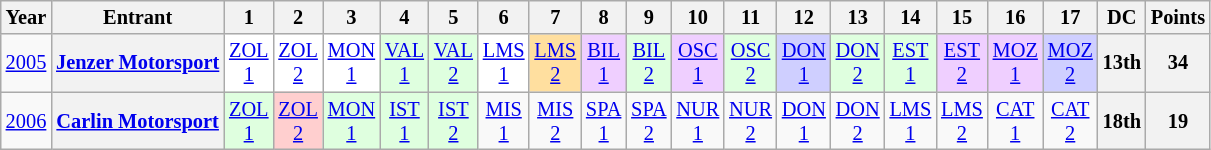<table class="wikitable" style="text-align:center; font-size:85%">
<tr>
<th>Year</th>
<th>Entrant</th>
<th>1</th>
<th>2</th>
<th>3</th>
<th>4</th>
<th>5</th>
<th>6</th>
<th>7</th>
<th>8</th>
<th>9</th>
<th>10</th>
<th>11</th>
<th>12</th>
<th>13</th>
<th>14</th>
<th>15</th>
<th>16</th>
<th>17</th>
<th>DC</th>
<th>Points</th>
</tr>
<tr>
<td><a href='#'>2005</a></td>
<th nowrap><a href='#'>Jenzer Motorsport</a></th>
<td style="background:#FFFFFF;"><a href='#'>ZOL<br>1</a><br></td>
<td style="background:#FFFFFF;"><a href='#'>ZOL<br>2</a><br></td>
<td style="background:#FFFFFF;"><a href='#'>MON<br>1</a><br></td>
<td style="background:#DFFFDF;"><a href='#'>VAL<br>1</a><br></td>
<td style="background:#DFFFDF;"><a href='#'>VAL<br>2</a><br></td>
<td style="background:#FFFFFF;"><a href='#'>LMS<br>1</a><br></td>
<td style="background:#FFDF9F;"><a href='#'>LMS<br>2</a><br></td>
<td style="background:#EFCFFF;"><a href='#'>BIL<br>1</a><br></td>
<td style="background:#DFFFDF;"><a href='#'>BIL<br>2</a><br></td>
<td style="background:#EFCFFF;"><a href='#'>OSC<br>1</a><br></td>
<td style="background:#DFFFDF;"><a href='#'>OSC<br>2</a><br></td>
<td style="background:#CFCFFF;"><a href='#'>DON<br>1</a><br></td>
<td style="background:#DFFFDF;"><a href='#'>DON<br>2</a><br></td>
<td style="background:#DFFFDF;"><a href='#'>EST<br>1</a><br></td>
<td style="background:#EFCFFF;"><a href='#'>EST<br>2</a><br></td>
<td style="background:#EFCFFF;"><a href='#'>MOZ<br>1</a><br></td>
<td style="background:#CFCFFF;"><a href='#'>MOZ<br>2</a><br></td>
<th>13th</th>
<th>34</th>
</tr>
<tr>
<td><a href='#'>2006</a></td>
<th nowrap><a href='#'>Carlin Motorsport</a></th>
<td style="background:#DFFFDF;"><a href='#'>ZOL<br>1</a><br></td>
<td style="background:#FFCFCF;"><a href='#'>ZOL<br>2</a><br></td>
<td style="background:#DFFFDF;"><a href='#'>MON<br>1</a><br></td>
<td style="background:#DFFFDF;"><a href='#'>IST<br>1</a><br></td>
<td style="background:#DFFFDF;"><a href='#'>IST<br>2</a><br></td>
<td><a href='#'>MIS<br>1</a></td>
<td><a href='#'>MIS<br>2</a></td>
<td><a href='#'>SPA<br>1</a></td>
<td><a href='#'>SPA<br>2</a></td>
<td><a href='#'>NUR<br>1</a></td>
<td><a href='#'>NUR<br>2</a></td>
<td><a href='#'>DON<br>1</a></td>
<td><a href='#'>DON<br>2</a></td>
<td><a href='#'>LMS<br>1</a></td>
<td><a href='#'>LMS<br>2</a></td>
<td><a href='#'>CAT<br>1</a></td>
<td><a href='#'>CAT<br>2</a></td>
<th>18th</th>
<th>19</th>
</tr>
</table>
